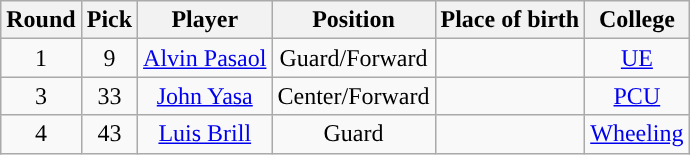<table class="wikitable sortable sortable" style="text-align:center">
<tr>
<th>Round</th>
<th>Pick</th>
<th>Player</th>
<th>Position</th>
<th>Place of birth</th>
<th>College</th>
</tr>
<tr>
<td>1</td>
<td>9</td>
<td><a href='#'>Alvin Pasaol</a></td>
<td>Guard/Forward</td>
<td></td>
<td><a href='#'>UE</a></td>
</tr>
<tr>
<td>3</td>
<td>33</td>
<td><a href='#'>John Yasa</a></td>
<td>Center/Forward</td>
<td></td>
<td><a href='#'>PCU</a></td>
</tr>
<tr>
<td>4</td>
<td>43</td>
<td><a href='#'>Luis Brill</a></td>
<td>Guard</td>
<td></td>
<td><a href='#'>Wheeling</a></td>
</tr>
</table>
